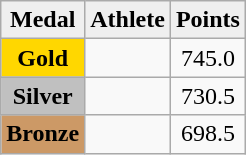<table class=wikitable style="text-align:center">
<tr bgcolor="#efefef">
<td><strong>Medal</strong></td>
<td><strong>Athlete</strong></td>
<td><strong>Points</strong></td>
</tr>
<tr>
<td bgcolor="gold"><strong>Gold</strong></td>
<td align=left></td>
<td>745.0</td>
</tr>
<tr>
<td bgcolor="silver"><strong>Silver</strong></td>
<td align=left></td>
<td>730.5</td>
</tr>
<tr>
<td bgcolor="CC9966"><strong>Bronze</strong></td>
<td align=left></td>
<td>698.5</td>
</tr>
</table>
